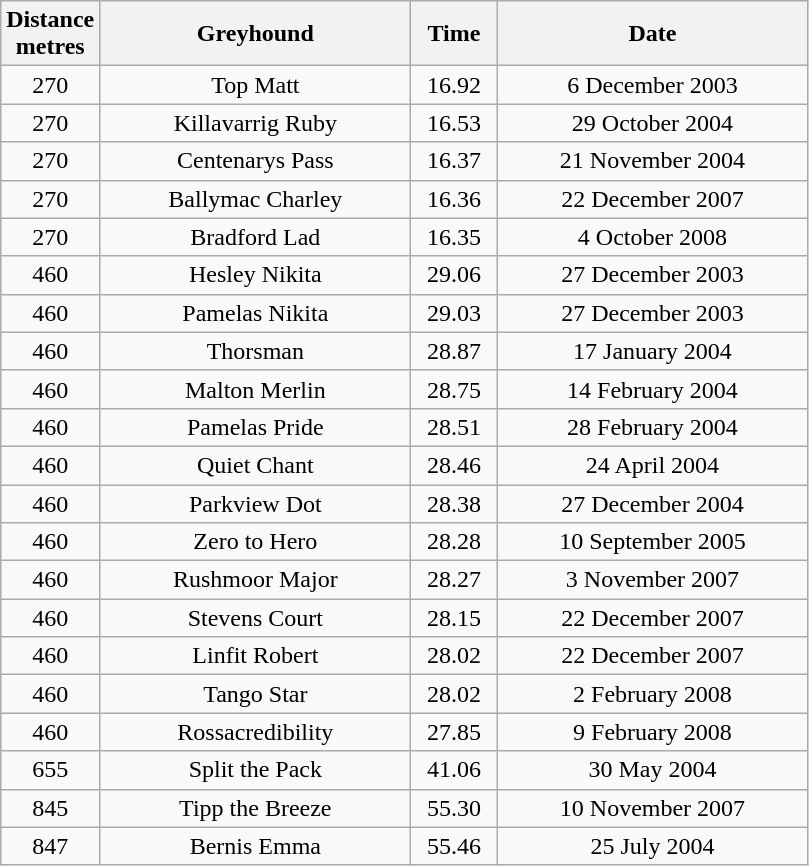<table class="wikitable" style="font-size: 100%">
<tr>
<th width=50>Distance <br>metres</th>
<th width=200>Greyhound</th>
<th width=50>Time</th>
<th width=200>Date</th>
</tr>
<tr align=center>
<td>270</td>
<td>Top Matt</td>
<td>16.92</td>
<td>6 December 2003</td>
</tr>
<tr align=center>
<td>270</td>
<td>Killavarrig Ruby</td>
<td>16.53</td>
<td>29 October 2004</td>
</tr>
<tr align=center>
<td>270</td>
<td>Centenarys Pass</td>
<td>16.37</td>
<td>21 November 2004</td>
</tr>
<tr align=center>
<td>270</td>
<td>Ballymac Charley</td>
<td>16.36</td>
<td>22 December 2007</td>
</tr>
<tr align=center>
<td>270</td>
<td>Bradford Lad</td>
<td>16.35</td>
<td>4 October 2008</td>
</tr>
<tr align=center>
<td>460</td>
<td>Hesley Nikita</td>
<td>29.06</td>
<td>27 December 2003</td>
</tr>
<tr align=center>
<td>460</td>
<td>Pamelas Nikita</td>
<td>29.03</td>
<td>27 December 2003</td>
</tr>
<tr align=center>
<td>460</td>
<td>Thorsman</td>
<td>28.87</td>
<td>17 January 2004</td>
</tr>
<tr align=center>
<td>460</td>
<td>Malton Merlin</td>
<td>28.75</td>
<td>14 February 2004</td>
</tr>
<tr align=center>
<td>460</td>
<td>Pamelas Pride</td>
<td>28.51</td>
<td>28 February 2004</td>
</tr>
<tr align=center>
<td>460</td>
<td>Quiet Chant</td>
<td>28.46</td>
<td>24 April 2004</td>
</tr>
<tr align=center>
<td>460</td>
<td>Parkview Dot</td>
<td>28.38</td>
<td>27 December 2004</td>
</tr>
<tr align=center>
<td>460</td>
<td>Zero to Hero</td>
<td>28.28</td>
<td>10 September 2005</td>
</tr>
<tr align=center>
<td>460</td>
<td>Rushmoor Major</td>
<td>28.27</td>
<td>3 November 2007</td>
</tr>
<tr align=center>
<td>460</td>
<td>Stevens Court</td>
<td>28.15</td>
<td>22 December 2007</td>
</tr>
<tr align=center>
<td>460</td>
<td>Linfit Robert</td>
<td>28.02</td>
<td>22 December 2007</td>
</tr>
<tr align=center>
<td>460</td>
<td>Tango Star</td>
<td>28.02</td>
<td>2 February 2008</td>
</tr>
<tr align=center>
<td>460</td>
<td>Rossacredibility</td>
<td>27.85</td>
<td>9 February 2008</td>
</tr>
<tr align=center>
<td>655</td>
<td>Split the Pack</td>
<td>41.06</td>
<td>30 May 2004</td>
</tr>
<tr align=center>
<td>845</td>
<td>Tipp the Breeze</td>
<td>55.30</td>
<td>10 November 2007</td>
</tr>
<tr align=center>
<td>847</td>
<td>Bernis Emma</td>
<td>55.46</td>
<td>25 July 2004</td>
</tr>
</table>
